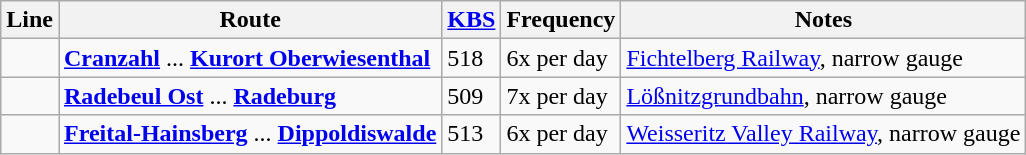<table class="wikitable">
<tr>
<th>Line</th>
<th>Route</th>
<th><a href='#'>KBS</a></th>
<th>Frequency</th>
<th>Notes</th>
</tr>
<tr>
<td></td>
<td><strong><a href='#'>Cranzahl</a></strong> ... <strong><a href='#'>Kurort Oberwiesenthal</a></strong></td>
<td>518</td>
<td>6x per day</td>
<td><a href='#'>Fichtelberg Railway</a>, narrow gauge</td>
</tr>
<tr>
<td></td>
<td><strong><a href='#'>Radebeul Ost</a></strong> ... <strong><a href='#'>Radeburg</a></strong></td>
<td>509</td>
<td>7x per day</td>
<td><a href='#'>Lößnitzgrundbahn</a>, narrow gauge</td>
</tr>
<tr>
<td></td>
<td><strong><a href='#'>Freital-Hainsberg</a></strong> ... <strong><a href='#'>Dippoldiswalde</a></strong></td>
<td>513</td>
<td>6x per day</td>
<td><a href='#'>Weisseritz Valley Railway</a>, narrow gauge</td>
</tr>
</table>
